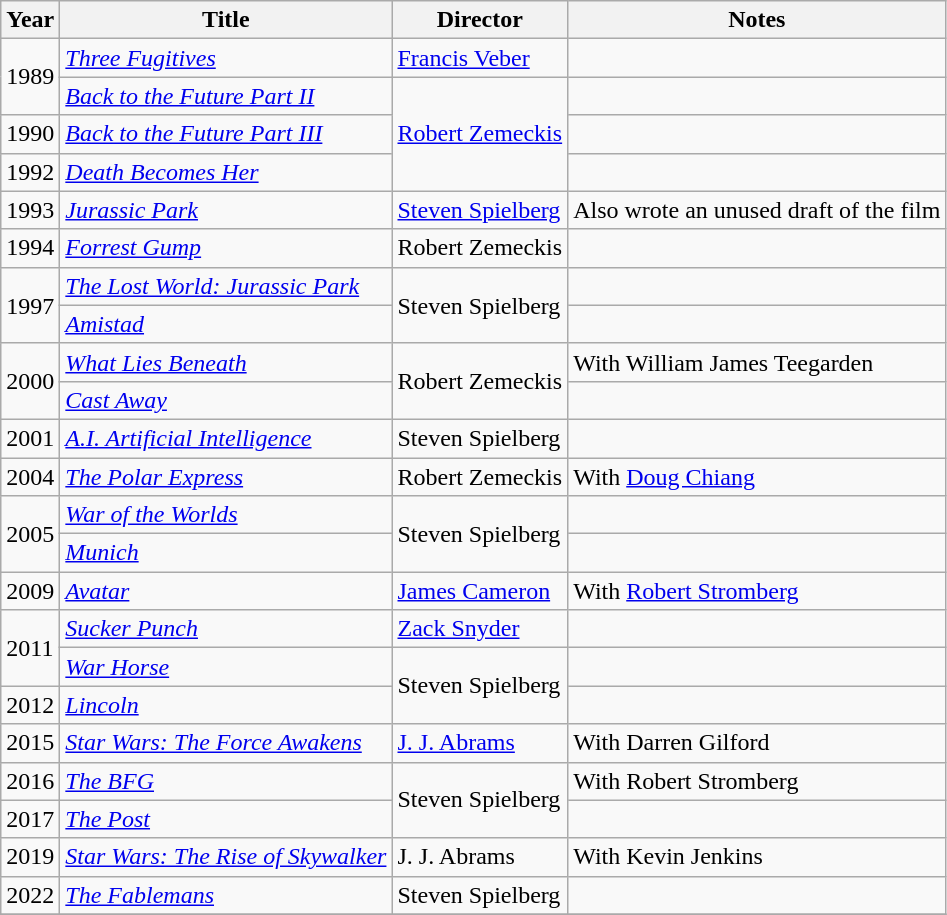<table class="wikitable sortable">
<tr>
<th>Year</th>
<th>Title</th>
<th>Director</th>
<th class="unsortable">Notes</th>
</tr>
<tr>
<td rowspan=2>1989</td>
<td><em><a href='#'>Three Fugitives</a></em></td>
<td><a href='#'>Francis Veber</a></td>
<td></td>
</tr>
<tr>
<td><em><a href='#'>Back to the Future Part II</a></em></td>
<td rowspan=3><a href='#'>Robert Zemeckis</a></td>
<td></td>
</tr>
<tr>
<td>1990</td>
<td><em><a href='#'>Back to the Future Part III</a></em></td>
<td></td>
</tr>
<tr>
<td>1992</td>
<td><em><a href='#'>Death Becomes Her</a></em></td>
<td></td>
</tr>
<tr>
<td>1993</td>
<td><a href='#'><em>Jurassic Park</em></a></td>
<td><a href='#'>Steven Spielberg</a></td>
<td>Also wrote an unused draft of the film</td>
</tr>
<tr>
<td>1994</td>
<td><em><a href='#'>Forrest Gump</a></em></td>
<td>Robert Zemeckis</td>
<td></td>
</tr>
<tr>
<td rowspan=2>1997</td>
<td><em><a href='#'>The Lost World: Jurassic Park</a></em></td>
<td rowspan=2>Steven Spielberg</td>
<td></td>
</tr>
<tr>
<td><a href='#'><em>Amistad</em></a></td>
<td></td>
</tr>
<tr>
<td rowspan=2>2000</td>
<td><em><a href='#'>What Lies Beneath</a></em></td>
<td rowspan=2>Robert Zemeckis</td>
<td>With William James Teegarden</td>
</tr>
<tr>
<td><em><a href='#'>Cast Away</a></em></td>
<td></td>
</tr>
<tr>
<td>2001</td>
<td><em><a href='#'>A.I. Artificial Intelligence</a></em></td>
<td>Steven Spielberg</td>
<td></td>
</tr>
<tr>
<td>2004</td>
<td><a href='#'><em>The Polar Express</em></a></td>
<td>Robert Zemeckis</td>
<td>With <a href='#'>Doug Chiang</a></td>
</tr>
<tr>
<td rowspan=2>2005</td>
<td><a href='#'><em>War of the Worlds</em></a></td>
<td rowspan=2>Steven Spielberg</td>
<td></td>
</tr>
<tr>
<td><a href='#'><em>Munich</em></a></td>
<td></td>
</tr>
<tr>
<td>2009</td>
<td><a href='#'><em>Avatar</em></a></td>
<td><a href='#'>James Cameron</a></td>
<td>With <a href='#'>Robert Stromberg</a></td>
</tr>
<tr>
<td rowspan=2>2011</td>
<td><a href='#'><em>Sucker Punch</em></a></td>
<td><a href='#'>Zack Snyder</a></td>
<td></td>
</tr>
<tr>
<td><a href='#'><em>War Horse</em></a></td>
<td rowspan=2>Steven Spielberg</td>
<td></td>
</tr>
<tr>
<td>2012</td>
<td><a href='#'><em>Lincoln</em></a></td>
<td></td>
</tr>
<tr>
<td>2015</td>
<td><em><a href='#'>Star Wars: The Force Awakens</a></em></td>
<td><a href='#'>J. J. Abrams</a></td>
<td>With Darren Gilford</td>
</tr>
<tr>
<td>2016</td>
<td><a href='#'><em>The BFG</em></a></td>
<td rowspan=2>Steven Spielberg</td>
<td>With Robert Stromberg</td>
</tr>
<tr>
<td>2017</td>
<td><a href='#'><em>The Post</em></a></td>
<td></td>
</tr>
<tr>
<td>2019</td>
<td><em><a href='#'>Star Wars: The Rise of Skywalker</a></em></td>
<td>J. J. Abrams</td>
<td>With Kevin Jenkins</td>
</tr>
<tr>
<td>2022</td>
<td><em><a href='#'>The Fablemans</a></em></td>
<td>Steven Spielberg</td>
<td></td>
</tr>
<tr>
</tr>
</table>
